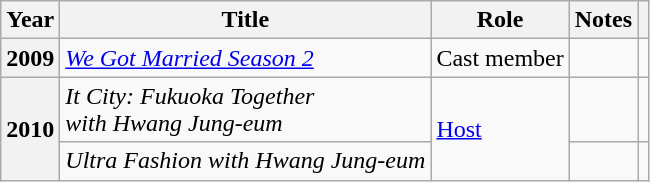<table class="wikitable plainrowheaders sortable">
<tr>
<th scope="col">Year</th>
<th scope="col">Title</th>
<th scope="col">Role</th>
<th scope="col" class="unsortable">Notes</th>
<th scope="col" class="unsortable"></th>
</tr>
<tr>
<th scope="row">2009</th>
<td><em><a href='#'>We Got Married Season 2</a></em></td>
<td>Cast member</td>
<td></td>
<td></td>
</tr>
<tr>
<th scope="row" rowspan="2">2010</th>
<td><em>It City: Fukuoka Together <br> with Hwang Jung-eum</em></td>
<td rowspan="2"><a href='#'>Host</a></td>
<td></td>
<td style="text-align:center"></td>
</tr>
<tr>
<td><em>Ultra Fashion with Hwang Jung-eum</em></td>
<td></td>
<td style="text-align:center"></td>
</tr>
</table>
